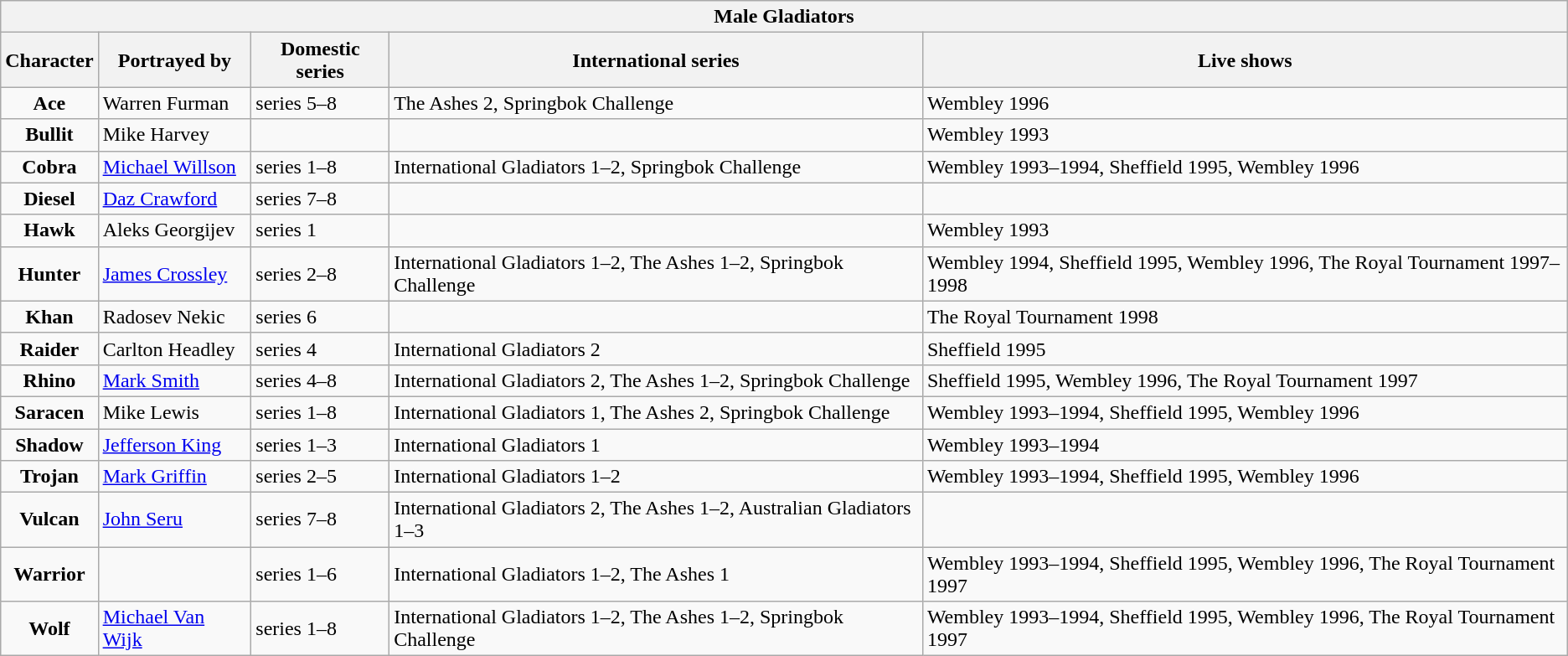<table class="wikitable sortable">
<tr>
<th colspan=5>Male Gladiators</th>
</tr>
<tr>
<th>Character</th>
<th>Portrayed by</th>
<th>Domestic series</th>
<th>International series</th>
<th>Live shows</th>
</tr>
<tr>
<td align=center><strong>Ace</strong></td>
<td>Warren Furman</td>
<td>series 5–8</td>
<td>The Ashes 2, Springbok Challenge</td>
<td>Wembley 1996</td>
</tr>
<tr>
<td align=center><strong>Bullit</strong></td>
<td>Mike Harvey</td>
<td></td>
<td></td>
<td>Wembley 1993</td>
</tr>
<tr>
<td align=center><strong>Cobra</strong></td>
<td><a href='#'>Michael Willson</a></td>
<td>series 1–8</td>
<td>International Gladiators 1–2, Springbok Challenge</td>
<td>Wembley 1993–1994, Sheffield 1995, Wembley 1996</td>
</tr>
<tr>
<td align=center><strong>Diesel</strong></td>
<td><a href='#'>Daz Crawford</a></td>
<td>series 7–8</td>
<td></td>
<td></td>
</tr>
<tr>
<td align=center><strong>Hawk</strong></td>
<td>Aleks Georgijev</td>
<td>series 1</td>
<td></td>
<td>Wembley 1993</td>
</tr>
<tr>
<td align=center><strong>Hunter</strong></td>
<td><a href='#'>James Crossley</a></td>
<td>series 2–8</td>
<td>International Gladiators 1–2, The Ashes 1–2, Springbok Challenge</td>
<td>Wembley 1994, Sheffield 1995, Wembley 1996, The Royal Tournament 1997–1998</td>
</tr>
<tr>
<td align=center><strong>Khan</strong></td>
<td>Radosev Nekic</td>
<td>series 6</td>
<td></td>
<td>The Royal Tournament 1998</td>
</tr>
<tr>
<td align=center><strong>Raider</strong></td>
<td>Carlton Headley</td>
<td>series 4</td>
<td>International Gladiators 2</td>
<td>Sheffield 1995</td>
</tr>
<tr>
<td align=center><strong>Rhino</strong></td>
<td><a href='#'>Mark Smith</a></td>
<td>series 4–8</td>
<td>International Gladiators 2, The Ashes 1–2, Springbok Challenge</td>
<td>Sheffield 1995, Wembley 1996, The Royal Tournament 1997</td>
</tr>
<tr>
<td align=center><strong>Saracen</strong></td>
<td>Mike Lewis</td>
<td>series 1–8</td>
<td>International Gladiators 1, The Ashes 2, Springbok Challenge</td>
<td>Wembley 1993–1994, Sheffield 1995, Wembley 1996</td>
</tr>
<tr>
<td align=center><strong>Shadow</strong></td>
<td><a href='#'>Jefferson King</a></td>
<td>series 1–3</td>
<td>International Gladiators 1</td>
<td>Wembley 1993–1994</td>
</tr>
<tr>
<td align=center><strong>Trojan</strong></td>
<td><a href='#'>Mark Griffin</a></td>
<td>series 2–5</td>
<td>International Gladiators 1–2</td>
<td>Wembley 1993–1994, Sheffield 1995, Wembley 1996</td>
</tr>
<tr>
<td align=center><strong>Vulcan</strong></td>
<td><a href='#'>John Seru</a></td>
<td>series 7–8</td>
<td>International Gladiators 2, The Ashes 1–2, Australian Gladiators 1–3</td>
<td></td>
</tr>
<tr>
<td align=center><strong>Warrior</strong></td>
<td></td>
<td>series 1–6</td>
<td>International Gladiators 1–2, The Ashes 1</td>
<td>Wembley 1993–1994, Sheffield 1995, Wembley 1996, The Royal Tournament 1997</td>
</tr>
<tr>
<td align=center><strong>Wolf</strong></td>
<td><a href='#'>Michael Van Wijk</a></td>
<td>series 1–8</td>
<td>International Gladiators 1–2, The Ashes 1–2, Springbok Challenge</td>
<td>Wembley 1993–1994, Sheffield 1995, Wembley 1996, The Royal Tournament 1997</td>
</tr>
</table>
